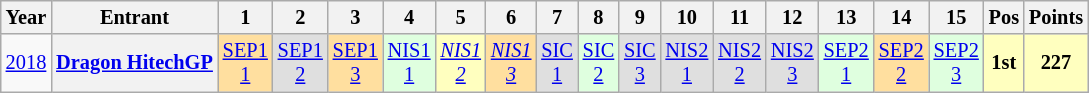<table class="wikitable" style="text-align:center; font-size:85%">
<tr>
<th>Year</th>
<th>Entrant</th>
<th>1</th>
<th>2</th>
<th>3</th>
<th>4</th>
<th>5</th>
<th>6</th>
<th>7</th>
<th>8</th>
<th>9</th>
<th>10</th>
<th>11</th>
<th>12</th>
<th>13</th>
<th>14</th>
<th>15</th>
<th>Pos</th>
<th>Points</th>
</tr>
<tr>
<td><a href='#'>2018</a></td>
<th nowrap><a href='#'>Dragon HitechGP</a></th>
<td style="background:#FFDF9F;"><a href='#'>SEP1<br>1</a><br></td>
<td style="background:#DFDFDF;"><a href='#'>SEP1<br>2</a><br></td>
<td style="background:#FFDF9F;"><a href='#'>SEP1<br>3</a><br></td>
<td style="background:#DFFFDF;"><a href='#'>NIS1<br>1</a><br></td>
<td style="background:#FFFFBF;"><em><a href='#'>NIS1<br>2</a></em><br></td>
<td style="background:#FFDF9F;"><em><a href='#'>NIS1<br>3</a></em><br></td>
<td style="background:#DFDFDF;"><a href='#'>SIC<br>1</a><br></td>
<td style="background:#DFFFDF;"><a href='#'>SIC<br>2</a><br></td>
<td style="background:#DFDFDF;"><a href='#'>SIC<br>3</a><br></td>
<td style="background:#DFDFDF;"><a href='#'>NIS2<br>1</a><br></td>
<td style="background:#DFDFDF;"><a href='#'>NIS2<br>2</a><br></td>
<td style="background:#DFDFDF;"><a href='#'>NIS2<br>3</a><br></td>
<td style="background:#DFFFDF;"><a href='#'>SEP2<br>1</a><br></td>
<td style="background:#FFDF9F;"><a href='#'>SEP2<br>2</a><br></td>
<td style="background:#DFFFDF;"><a href='#'>SEP2<br>3</a><br></td>
<th style="background:#FFFFBF;">1st</th>
<th style="background:#FFFFBF;">227</th>
</tr>
</table>
